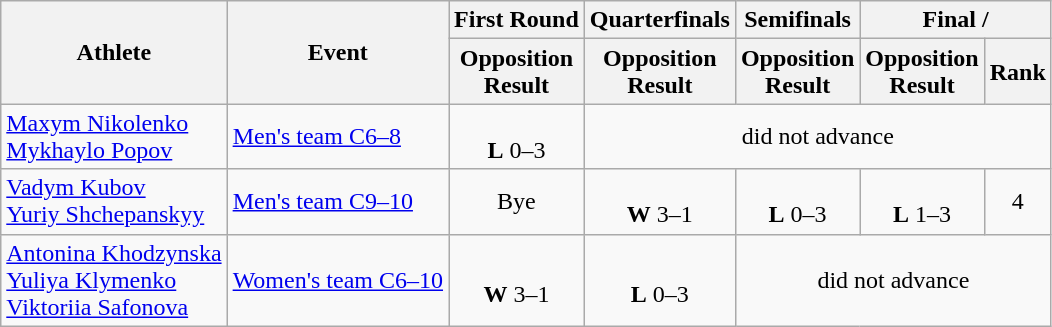<table class=wikitable style>
<tr>
<th rowspan="2">Athlete</th>
<th rowspan="2">Event</th>
<th>First Round</th>
<th>Quarterfinals</th>
<th>Semifinals</th>
<th colspan="2">Final / </th>
</tr>
<tr>
<th>Opposition<br>Result</th>
<th>Opposition<br>Result</th>
<th>Opposition<br>Result</th>
<th>Opposition<br>Result</th>
<th>Rank</th>
</tr>
<tr>
<td><a href='#'>Maxym Nikolenko</a><br> <a href='#'>Mykhaylo Popov</a></td>
<td><a href='#'>Men's team C6–8</a></td>
<td align="center"><br><strong>L</strong> 0–3</td>
<td align="center" colspan="4">did not advance</td>
</tr>
<tr>
<td><a href='#'>Vadym Kubov</a><br> <a href='#'>Yuriy Shchepanskyy</a></td>
<td><a href='#'>Men's team C9–10</a></td>
<td align="center">Bye</td>
<td align="center"><br><strong>W</strong> 3–1</td>
<td align="center"><br><strong>L</strong> 0–3</td>
<td align="center"><br><strong>L</strong> 1–3</td>
<td align="center">4</td>
</tr>
<tr>
<td><a href='#'>Antonina Khodzynska</a><br> <a href='#'>Yuliya Klymenko</a><br> <a href='#'>Viktoriia Safonova</a></td>
<td><a href='#'>Women's team C6–10</a></td>
<td align="center"><br><strong>W</strong> 3–1</td>
<td align="center"><br><strong>L</strong> 0–3</td>
<td align="center" colspan="3">did not advance</td>
</tr>
</table>
